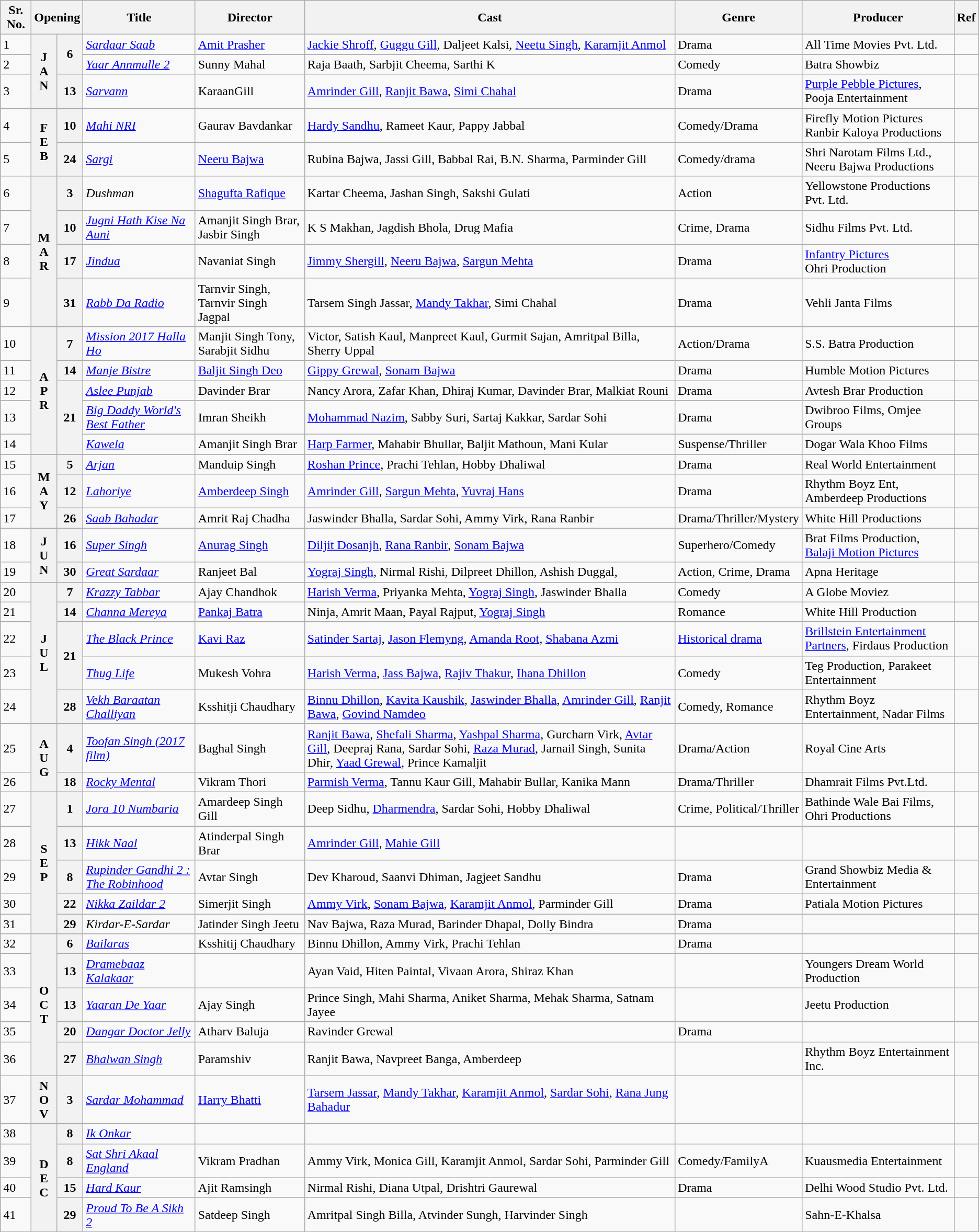<table class="wikitable sortable">
<tr>
<th>Sr. No.</th>
<th colspan="2">Opening</th>
<th>Title</th>
<th>Director</th>
<th>Cast</th>
<th>Genre</th>
<th>Producer</th>
<th>Ref</th>
</tr>
<tr>
<td>1</td>
<th rowspan="3"><strong>J</strong><br><strong>A</strong><br><strong>N</strong></th>
<th rowspan="2">6</th>
<td><em><a href='#'>Sardaar Saab</a></em></td>
<td><a href='#'>Amit Prasher</a></td>
<td><a href='#'>Jackie Shroff</a>, <a href='#'>Guggu Gill</a>, Daljeet Kalsi, <a href='#'>Neetu Singh</a>, <a href='#'>Karamjit Anmol</a></td>
<td>Drama</td>
<td>All Time Movies Pvt. Ltd.</td>
<td></td>
</tr>
<tr>
<td>2</td>
<td><em><a href='#'>Yaar Annmulle 2</a></em></td>
<td>Sunny Mahal</td>
<td>Raja Baath, Sarbjit Cheema, Sarthi K</td>
<td>Comedy</td>
<td>Batra Showbiz</td>
<td></td>
</tr>
<tr>
<td>3</td>
<th>13</th>
<td><em><a href='#'>Sarvann</a></em></td>
<td>KaraanGill</td>
<td><a href='#'>Amrinder Gill</a>, <a href='#'>Ranjit Bawa</a>, <a href='#'>Simi Chahal</a></td>
<td>Drama</td>
<td><a href='#'>Purple Pebble Pictures</a>, Pooja Entertainment</td>
<td></td>
</tr>
<tr>
<td>4</td>
<th rowspan="2">F<br>E<br>B</th>
<th>10</th>
<td><em><a href='#'>Mahi NRI</a></em></td>
<td>Gaurav Bavdankar</td>
<td><a href='#'>Hardy Sandhu</a>, Rameet Kaur, Pappy Jabbal</td>
<td>Comedy/Drama</td>
<td>Firefly Motion Pictures<br>Ranbir Kaloya Productions</td>
<td></td>
</tr>
<tr>
<td>5</td>
<th>24</th>
<td><em><a href='#'>Sargi</a></em></td>
<td><a href='#'>Neeru Bajwa</a></td>
<td>Rubina Bajwa, Jassi Gill, Babbal Rai, B.N. Sharma, Parminder Gill</td>
<td>Comedy/drama</td>
<td>Shri Narotam Films Ltd., Neeru Bajwa Productions</td>
<td></td>
</tr>
<tr>
<td>6</td>
<th rowspan="4">M<br>A<br>R</th>
<th>3</th>
<td><em>Dushman</em></td>
<td><a href='#'>Shagufta Rafique</a></td>
<td>Kartar Cheema, Jashan Singh, Sakshi Gulati</td>
<td>Action</td>
<td>Yellowstone Productions Pvt. Ltd.</td>
<td></td>
</tr>
<tr>
<td>7</td>
<th>10</th>
<td><em><a href='#'>Jugni Hath Kise Na Auni</a></em></td>
<td>Amanjit Singh Brar, Jasbir Singh</td>
<td>K S Makhan, Jagdish Bhola, Drug Mafia</td>
<td>Crime, Drama</td>
<td>Sidhu Films Pvt. Ltd.</td>
<td></td>
</tr>
<tr>
<td>8</td>
<th>17</th>
<td><em><a href='#'>Jindua</a></em></td>
<td>Navaniat Singh</td>
<td><a href='#'>Jimmy Shergill</a>, <a href='#'>Neeru Bajwa</a>, <a href='#'>Sargun Mehta</a></td>
<td>Drama</td>
<td><a href='#'>Infantry Pictures</a><br>Ohri Production</td>
<td></td>
</tr>
<tr>
<td>9</td>
<th>31</th>
<td><em><a href='#'>Rabb Da Radio</a></em></td>
<td>Tarnvir Singh, Tarnvir Singh Jagpal</td>
<td>Tarsem Singh Jassar, <a href='#'>Mandy Takhar</a>, Simi Chahal</td>
<td>Drama</td>
<td>Vehli Janta Films</td>
<td></td>
</tr>
<tr>
<td>10</td>
<th rowspan="5">A<br>P<br>R</th>
<th>7</th>
<td><em><a href='#'>Mission 2017 Halla Ho</a></em></td>
<td>Manjit Singh Tony, Sarabjit Sidhu</td>
<td>Victor, Satish Kaul, Manpreet Kaul, Gurmit Sajan, Amritpal Billa, Sherry Uppal</td>
<td>Action/Drama</td>
<td>S.S. Batra Production</td>
<td></td>
</tr>
<tr>
<td>11</td>
<th>14</th>
<td><em><a href='#'>Manje Bistre</a></em></td>
<td><a href='#'>Baljit Singh Deo</a></td>
<td><a href='#'>Gippy Grewal</a>, <a href='#'>Sonam Bajwa</a></td>
<td>Drama</td>
<td>Humble Motion Pictures</td>
<td></td>
</tr>
<tr>
<td>12</td>
<th rowspan="3">21</th>
<td><em><a href='#'>Aslee Punjab</a></em></td>
<td>Davinder Brar</td>
<td>Nancy Arora, Zafar Khan, Dhiraj Kumar, Davinder Brar, Malkiat Rouni</td>
<td>Drama</td>
<td>Avtesh Brar Production</td>
<td></td>
</tr>
<tr>
<td>13</td>
<td><em><a href='#'>Big Daddy World's Best Father </a></em></td>
<td>Imran Sheikh</td>
<td><a href='#'>Mohammad Nazim</a>, Sabby Suri, Sartaj Kakkar, Sardar Sohi</td>
<td>Drama</td>
<td>Dwibroo Films, Omjee Groups</td>
<td></td>
</tr>
<tr>
<td>14</td>
<td><em><a href='#'>Kawela</a></em></td>
<td>Amanjit Singh Brar</td>
<td><a href='#'>Harp Farmer</a>, Mahabir Bhullar, Baljit Mathoun, Mani Kular</td>
<td>Suspense/Thriller</td>
<td>Dogar Wala Khoo Films</td>
<td></td>
</tr>
<tr>
<td>15</td>
<th rowspan="3">M<br>A<br>Y</th>
<th>5</th>
<td><em><a href='#'>Arjan</a></em></td>
<td>Manduip Singh</td>
<td><a href='#'>Roshan Prince</a>, Prachi Tehlan, Hobby Dhaliwal</td>
<td>Drama</td>
<td>Real World Entertainment</td>
<td></td>
</tr>
<tr>
<td>16</td>
<th>12</th>
<td><em><a href='#'>Lahoriye</a></em></td>
<td><a href='#'>Amberdeep Singh</a></td>
<td><a href='#'>Amrinder Gill</a>, <a href='#'>Sargun Mehta</a>, <a href='#'>Yuvraj Hans</a></td>
<td>Drama</td>
<td>Rhythm Boyz Ent, Amberdeep Productions</td>
<td></td>
</tr>
<tr>
<td>17</td>
<th>26</th>
<td><em><a href='#'>Saab Bahadar</a></em></td>
<td>Amrit Raj Chadha</td>
<td>Jaswinder Bhalla, Sardar Sohi, Ammy Virk, Rana Ranbir</td>
<td>Drama/Thriller/Mystery</td>
<td>White Hill Productions</td>
<td></td>
</tr>
<tr>
<td>18</td>
<th rowspan="2">J<br>U<br>N</th>
<th>16</th>
<td><em><a href='#'>Super Singh</a></em></td>
<td><a href='#'>Anurag Singh</a></td>
<td><a href='#'>Diljit Dosanjh</a>, <a href='#'>Rana Ranbir</a>, <a href='#'>Sonam Bajwa</a></td>
<td>Superhero/Comedy</td>
<td>Brat Films Production, <a href='#'>Balaji Motion Pictures</a></td>
<td></td>
</tr>
<tr>
<td>19</td>
<th>30</th>
<td><em><a href='#'>Great Sardaar</a></em></td>
<td>Ranjeet Bal</td>
<td><a href='#'>Yograj Singh</a>, Nirmal Rishi, Dilpreet Dhillon, Ashish Duggal,</td>
<td>Action, Crime, Drama</td>
<td>Apna Heritage</td>
<td></td>
</tr>
<tr>
<td>20</td>
<th rowspan="5">J<br>U<br>L</th>
<th>7</th>
<td><em><a href='#'>Krazzy Tabbar</a></em></td>
<td>Ajay Chandhok</td>
<td><a href='#'>Harish Verma</a>, Priyanka Mehta, <a href='#'>Yograj Singh</a>, Jaswinder Bhalla</td>
<td>Comedy</td>
<td>A Globe Moviez</td>
<td></td>
</tr>
<tr>
<td>21</td>
<th>14</th>
<td><em><a href='#'>Channa Mereya</a></em></td>
<td><a href='#'>Pankaj Batra</a></td>
<td>Ninja, Amrit Maan, Payal Rajput, <a href='#'>Yograj Singh</a></td>
<td>Romance</td>
<td>White Hill Production</td>
<td></td>
</tr>
<tr>
<td>22</td>
<th rowspan="2">21</th>
<td><em><a href='#'>The Black Prince</a></em></td>
<td><a href='#'>Kavi Raz</a></td>
<td><a href='#'>Satinder Sartaj</a>, <a href='#'>Jason Flemyng</a>, <a href='#'>Amanda Root</a>, <a href='#'>Shabana Azmi</a></td>
<td><a href='#'>Historical drama</a></td>
<td><a href='#'>Brillstein Entertainment Partners</a>, Firdaus Production</td>
<td></td>
</tr>
<tr>
<td>23</td>
<td><em><a href='#'>Thug Life</a></em></td>
<td>Mukesh Vohra</td>
<td><a href='#'>Harish Verma</a>, <a href='#'>Jass Bajwa</a>, <a href='#'>Rajiv Thakur</a>, <a href='#'>Ihana Dhillon</a></td>
<td>Comedy</td>
<td>Teg Production, Parakeet Entertainment</td>
<td></td>
</tr>
<tr>
<td>24</td>
<th>28</th>
<td><em><a href='#'>Vekh Baraatan Challiyan</a></em></td>
<td>Ksshitji Chaudhary</td>
<td><a href='#'>Binnu Dhillon</a>, <a href='#'>Kavita Kaushik</a>, <a href='#'>Jaswinder Bhalla</a>, <a href='#'>Amrinder Gill</a>, <a href='#'>Ranjit Bawa</a>, <a href='#'>Govind Namdeo</a></td>
<td>Comedy, Romance</td>
<td>Rhythm Boyz Entertainment, Nadar Films</td>
<td></td>
</tr>
<tr>
<td>25</td>
<th rowspan="2">A<br>U<br>G</th>
<th>4</th>
<td><em><a href='#'>Toofan Singh (2017 film)</a></em></td>
<td>Baghal Singh</td>
<td><a href='#'>Ranjit Bawa</a>, <a href='#'>Shefali Sharma</a>, <a href='#'>Yashpal Sharma</a>, Gurcharn Virk, <a href='#'>Avtar Gill</a>, Deepraj Rana, Sardar Sohi, <a href='#'>Raza Murad</a>, Jarnail Singh, Sunita Dhir, <a href='#'>Yaad Grewal</a>, Prince Kamaljit</td>
<td>Drama/Action</td>
<td>Royal Cine Arts</td>
<td></td>
</tr>
<tr>
<td>26</td>
<th>18</th>
<td><em><a href='#'>Rocky Mental</a></em></td>
<td>Vikram Thori</td>
<td><a href='#'>Parmish Verma</a>, Tannu Kaur Gill, Mahabir Bullar, Kanika Mann</td>
<td>Drama/Thriller</td>
<td>Dhamrait Films Pvt.Ltd.</td>
<td></td>
</tr>
<tr>
<td>27</td>
<th rowspan="5">S<br>E<br>P</th>
<th>1</th>
<td><em><a href='#'>Jora 10 Numbaria</a></em></td>
<td>Amardeep Singh Gill</td>
<td>Deep Sidhu, <a href='#'>Dharmendra</a>, Sardar Sohi, Hobby Dhaliwal</td>
<td>Crime, Political/Thriller</td>
<td>Bathinde Wale Bai Films,<br>Ohri Productions</td>
<td></td>
</tr>
<tr>
<td>28</td>
<th>13</th>
<td><em><a href='#'>Hikk Naal</a></em></td>
<td>Atinderpal Singh Brar</td>
<td><a href='#'>Amrinder Gill</a>, <a href='#'>Mahie Gill</a></td>
<td></td>
<td></td>
<td></td>
</tr>
<tr>
<td>29</td>
<th>8</th>
<td><em><a href='#'>Rupinder Gandhi 2 : The Robinhood</a></em></td>
<td>Avtar Singh</td>
<td>Dev Kharoud, Saanvi Dhiman, Jagjeet Sandhu</td>
<td>Drama</td>
<td>Grand Showbiz Media & Entertainment</td>
<td></td>
</tr>
<tr>
<td>30</td>
<th>22</th>
<td><em><a href='#'>Nikka Zaildar 2</a></em></td>
<td>Simerjit Singh</td>
<td><a href='#'>Ammy Virk</a>, <a href='#'>Sonam Bajwa</a>, <a href='#'>Karamjit Anmol</a>, Parminder Gill</td>
<td>Drama</td>
<td>Patiala Motion Pictures</td>
<td></td>
</tr>
<tr>
<td>31</td>
<th>29</th>
<td><em>Kirdar-E-Sardar</em></td>
<td>Jatinder Singh Jeetu</td>
<td>Nav Bajwa, Raza Murad, Barinder Dhapal, Dolly Bindra</td>
<td>Drama</td>
<td></td>
<td></td>
</tr>
<tr>
<td>32</td>
<th rowspan="5">O<br>C<br>T</th>
<th>6</th>
<td><em><a href='#'>Bailaras</a></em></td>
<td>Ksshitij Chaudhary</td>
<td>Binnu Dhillon, Ammy Virk, Prachi Tehlan</td>
<td>Drama</td>
<td></td>
<td></td>
</tr>
<tr>
<td>33</td>
<th>13</th>
<td><em><a href='#'>Dramebaaz Kalakaar</a></em></td>
<td></td>
<td>Ayan Vaid, Hiten Paintal, Vivaan Arora, Shiraz Khan</td>
<td></td>
<td>Youngers Dream World Production</td>
<td></td>
</tr>
<tr>
<td>34</td>
<th>13</th>
<td><em><a href='#'>Yaaran De Yaar</a></em></td>
<td>Ajay Singh</td>
<td>Prince Singh, Mahi Sharma, Aniket Sharma, Mehak Sharma, Satnam Jayee</td>
<td></td>
<td>Jeetu Production</td>
<td></td>
</tr>
<tr>
<td>35</td>
<th>20</th>
<td><em><a href='#'>Dangar Doctor Jelly</a></em></td>
<td>Atharv Baluja</td>
<td>Ravinder Grewal</td>
<td>Drama</td>
<td></td>
<td><br></td>
</tr>
<tr>
<td>36</td>
<th>27</th>
<td><em><a href='#'>Bhalwan Singh</a></em></td>
<td>Paramshiv</td>
<td>Ranjit Bawa, Navpreet Banga, Amberdeep</td>
<td></td>
<td>Rhythm Boyz Entertainment Inc.</td>
<td></td>
</tr>
<tr>
<td>37</td>
<th rowspan="1">N<br>O<br>V</th>
<th>3</th>
<td><em><a href='#'>Sardar Mohammad</a></em></td>
<td><a href='#'>Harry Bhatti</a></td>
<td><a href='#'>Tarsem Jassar</a>, <a href='#'>Mandy Takhar</a>, <a href='#'>Karamjit Anmol</a>, <a href='#'>Sardar Sohi</a>, <a href='#'>Rana Jung Bahadur</a></td>
<td></td>
<td></td>
<td></td>
</tr>
<tr>
<td>38</td>
<th rowspan="4">D<br>E<br>C</th>
<th>8</th>
<td><em><a href='#'>Ik Onkar</a></em></td>
<td></td>
<td></td>
<td></td>
<td></td>
<td></td>
</tr>
<tr>
<td>39</td>
<th>8</th>
<td><em><a href='#'>Sat Shri Akaal England</a></em></td>
<td>Vikram Pradhan</td>
<td>Ammy Virk, Monica Gill, Karamjit Anmol, Sardar Sohi, Parminder Gill</td>
<td>Comedy/FamilyA</td>
<td>Kuausmedia Entertainment</td>
<td></td>
</tr>
<tr>
<td>40</td>
<th>15</th>
<td><em><a href='#'>Hard Kaur</a></em></td>
<td>Ajit Ramsingh</td>
<td>Nirmal Rishi, Diana Utpal, Drishtri Gaurewal</td>
<td>Drama</td>
<td>Delhi Wood Studio Pvt. Ltd.</td>
<td></td>
</tr>
<tr>
<td>41</td>
<th>29</th>
<td><em><a href='#'>Proud To Be A Sikh 2</a></em></td>
<td>Satdeep Singh</td>
<td>Amritpal Singh Billa, Atvinder Sungh, Harvinder Singh</td>
<td></td>
<td>Sahn-E-Khalsa</td>
<td></td>
</tr>
<tr>
</tr>
</table>
